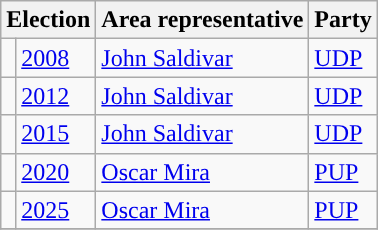<table class="wikitable">
<tr>
<th colspan="2">Election</th>
<th>Area representative</th>
<th>Party</th>
</tr>
<tr>
<td style="background-color: "></td>
<td><a href='#'>2008</a></td>
<td><a href='#'>John Saldivar</a></td>
<td><a href='#'>UDP</a></td>
</tr>
<tr>
<td style="background-color: "></td>
<td><a href='#'>2012</a></td>
<td><a href='#'>John Saldivar</a></td>
<td><a href='#'>UDP</a></td>
</tr>
<tr>
<td style="background-color: "></td>
<td><a href='#'>2015</a></td>
<td><a href='#'>John Saldivar</a></td>
<td><a href='#'>UDP</a></td>
</tr>
<tr>
<td style="background-color: "></td>
<td><a href='#'>2020</a></td>
<td><a href='#'>Oscar Mira</a></td>
<td><a href='#'>PUP</a></td>
</tr>
<tr>
<td style="background-color: "></td>
<td><a href='#'>2025</a></td>
<td><a href='#'>Oscar Mira</a></td>
<td><a href='#'>PUP</a></td>
</tr>
<tr>
</tr>
</table>
